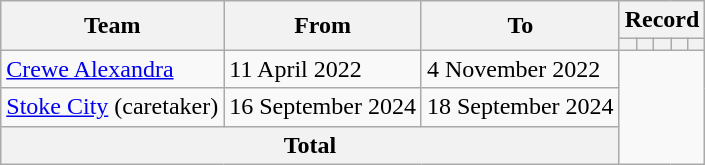<table class=wikitable style=text-align:center>
<tr>
<th rowspan=2>Team</th>
<th rowspan=2>From</th>
<th rowspan=2>To</th>
<th colspan=5>Record</th>
</tr>
<tr>
<th></th>
<th></th>
<th></th>
<th></th>
<th></th>
</tr>
<tr>
<td align=left><a href='#'>Crewe Alexandra</a></td>
<td align=left>11 April 2022</td>
<td align=left>4 November 2022<br></td>
</tr>
<tr>
<td align=left><a href='#'>Stoke City</a> (caretaker)</td>
<td align=left>16 September 2024</td>
<td align=left>18 September 2024<br></td>
</tr>
<tr>
<th colspan=3>Total<br></th>
</tr>
</table>
